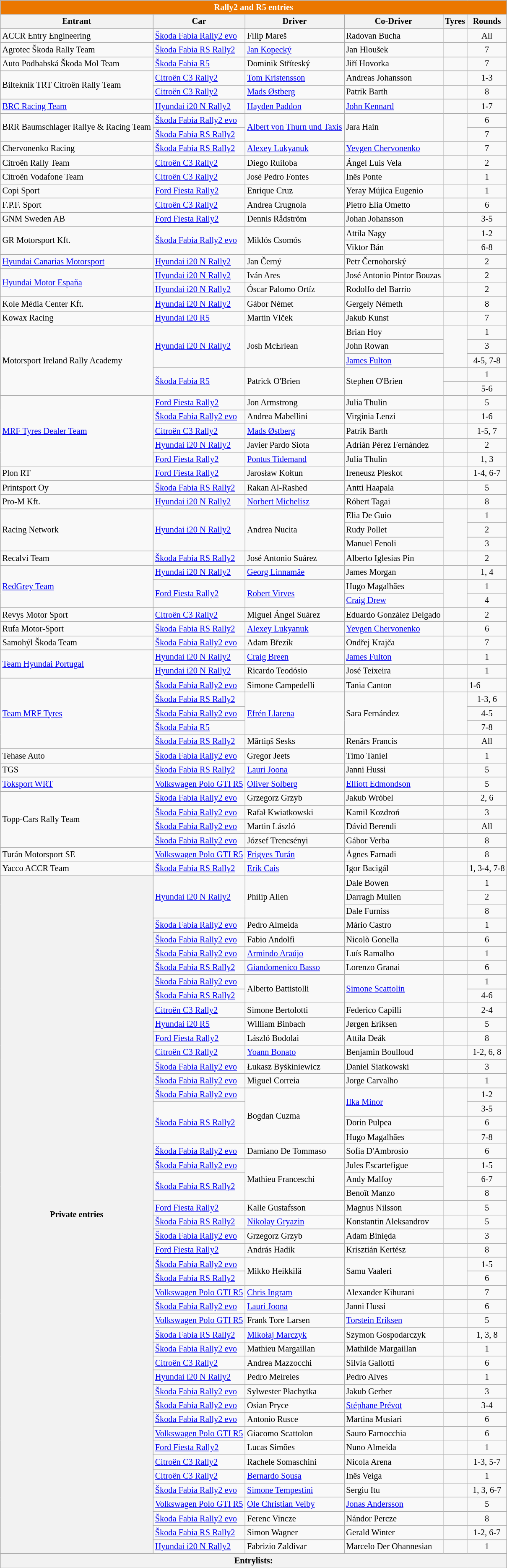<table class="wikitable" style="font-size: 85%">
<tr>
<th colspan="6" style="color:white; background-color:#eb7700;">Rally2 and R5 entries</th>
</tr>
<tr>
<th>Entrant</th>
<th>Car</th>
<th>Driver</th>
<th>Co-Driver</th>
<th>Tyres</th>
<th>Rounds</th>
</tr>
<tr>
<td> ACCR Entry Engineering</td>
<td><a href='#'>Škoda Fabia Rally2 evo</a></td>
<td> Filip Mareš</td>
<td> Radovan Bucha</td>
<td align="center"></td>
<td align="center">All</td>
</tr>
<tr>
<td> Agrotec Škoda Rally Team</td>
<td><a href='#'>Škoda Fabia RS Rally2</a></td>
<td> <a href='#'>Jan Kopecký</a></td>
<td> Jan Hloušek</td>
<td align="center"></td>
<td align="center">7</td>
</tr>
<tr>
<td> Auto Podbabská Škoda Mol Team</td>
<td><a href='#'>Škoda Fabia R5</a></td>
<td> Dominik Stříteský</td>
<td> Jiří Hovorka</td>
<td align="center"></td>
<td align="center">7</td>
</tr>
<tr>
<td rowspan="2"> Bilteknik TRT Citroën Rally Team</td>
<td><a href='#'>Citroën C3 Rally2</a></td>
<td> <a href='#'>Tom Kristensson</a></td>
<td> Andreas Johansson</td>
<td align="center"></td>
<td align="center">1-3</td>
</tr>
<tr>
<td><a href='#'>Citroën C3 Rally2</a></td>
<td> <a href='#'>Mads Østberg</a></td>
<td> Patrik Barth</td>
<td align="center"></td>
<td align="center">8</td>
</tr>
<tr>
<td> <a href='#'>BRC Racing Team</a></td>
<td><a href='#'>Hyundai i20 N Rally2</a></td>
<td> <a href='#'>Hayden Paddon</a></td>
<td> <a href='#'>John Kennard</a></td>
<td align="center"></td>
<td align="center">1-7</td>
</tr>
<tr>
<td rowspan="2"> BRR Baumschlager Rallye & Racing Team</td>
<td><a href='#'>Škoda Fabia Rally2 evo</a></td>
<td rowspan="2"> <a href='#'>Albert von Thurn und Taxis</a></td>
<td rowspan="2"> Jara Hain</td>
<td align="center" rowspan="2"></td>
<td align="center">6</td>
</tr>
<tr>
<td><a href='#'>Škoda Fabia RS Rally2</a></td>
<td align="center">7</td>
</tr>
<tr>
<td> Chervonenko Racing</td>
<td><a href='#'>Škoda Fabia RS Rally2</a></td>
<td> <a href='#'>Alexey Lukyanuk</a></td>
<td> <a href='#'>Yevgen Chervonenko</a></td>
<td align="center"></td>
<td align="center">7</td>
</tr>
<tr>
<td> Citroën Rally Team</td>
<td><a href='#'>Citroën C3 Rally2</a></td>
<td> Diego Ruiloba</td>
<td> Ángel Luis Vela</td>
<td align="center"></td>
<td align="center">2</td>
</tr>
<tr>
<td> Citroën Vodafone Team</td>
<td><a href='#'>Citroën C3 Rally2</a></td>
<td> José Pedro Fontes</td>
<td> Inês Ponte</td>
<td align="center"></td>
<td align="center">1</td>
</tr>
<tr>
<td> Copi Sport</td>
<td><a href='#'>Ford Fiesta Rally2</a></td>
<td> Enrique Cruz</td>
<td> Yeray Mújica Eugenio</td>
<td align="center"></td>
<td align="center">1</td>
</tr>
<tr>
<td> F.P.F. Sport</td>
<td><a href='#'>Citroën C3 Rally2</a></td>
<td> Andrea Crugnola</td>
<td> Pietro Elia Ometto</td>
<td align="center"></td>
<td align="center">6</td>
</tr>
<tr>
<td> GNM Sweden AB</td>
<td><a href='#'>Ford Fiesta Rally2</a></td>
<td> Dennis Rådström</td>
<td> Johan Johansson</td>
<td align="center"></td>
<td align="center">3-5</td>
</tr>
<tr>
<td rowspan="2"> GR Motorsport Kft.</td>
<td rowspan="2"><a href='#'>Škoda Fabia Rally2 evo</a></td>
<td rowspan="2"> Miklós Csomós</td>
<td> Attila Nagy</td>
<td align="center" rowspan="2"></td>
<td align="center">1-2</td>
</tr>
<tr>
<td> Viktor Bán</td>
<td align="center">6-8</td>
</tr>
<tr>
<td> <a href='#'>Hyundai Canarias Motorsport</a></td>
<td><a href='#'>Hyundai i20 N Rally2</a></td>
<td> Jan Černý</td>
<td> Petr Černohorský</td>
<td align="center"></td>
<td align="center">2</td>
</tr>
<tr>
<td rowspan="2"> <a href='#'>Hyundai Motor España</a></td>
<td><a href='#'>Hyundai i20 N Rally2</a></td>
<td> Iván Ares</td>
<td> José Antonio Pintor Bouzas</td>
<td align="center"></td>
<td align="center">2</td>
</tr>
<tr>
<td><a href='#'>Hyundai i20 N Rally2</a></td>
<td> Óscar Palomo Ortíz</td>
<td> Rodolfo del Barrio</td>
<td align="center"></td>
<td align="center">2</td>
</tr>
<tr>
<td> Kole Média Center Kft.</td>
<td><a href='#'>Hyundai i20 N Rally2</a></td>
<td> Gábor Német</td>
<td> Gergely Németh</td>
<td align="center"></td>
<td align="center">8</td>
</tr>
<tr>
<td> Kowax Racing</td>
<td><a href='#'>Hyundai i20 R5</a></td>
<td> Martin Vlček</td>
<td> Jakub Kunst</td>
<td align="center"></td>
<td align="center">7</td>
</tr>
<tr>
<td rowspan="5"> Motorsport Ireland Rally Academy</td>
<td rowspan="3"><a href='#'>Hyundai i20 N Rally2</a></td>
<td rowspan="3"> Josh McErlean</td>
<td> Brian Hoy</td>
<td align="center" rowspan="3"></td>
<td align="center">1</td>
</tr>
<tr>
<td> John Rowan</td>
<td align="center">3</td>
</tr>
<tr>
<td> <a href='#'>James Fulton</a></td>
<td align="center">4-5, 7-8</td>
</tr>
<tr>
<td rowspan="2"><a href='#'>Škoda Fabia R5</a></td>
<td rowspan="2"> Patrick O'Brien</td>
<td rowspan="2"> Stephen O'Brien</td>
<td align="center"></td>
<td align="center">1</td>
</tr>
<tr>
<td align="center"></td>
<td align="center">5-6</td>
</tr>
<tr>
<td rowspan="5"> <a href='#'>MRF Tyres Dealer Team</a></td>
<td><a href='#'>Ford Fiesta Rally2</a></td>
<td> Jon Armstrong</td>
<td> Julia Thulin</td>
<td align="center"></td>
<td align="center">5</td>
</tr>
<tr>
<td><a href='#'>Škoda Fabia Rally2 evo</a></td>
<td> Andrea Mabellini</td>
<td> Virginia Lenzi</td>
<td align="center"></td>
<td align="center">1-6</td>
</tr>
<tr>
<td><a href='#'>Citroën C3 Rally2</a></td>
<td> <a href='#'>Mads Østberg</a></td>
<td> Patrik Barth</td>
<td align="center"></td>
<td align="center">1-5, 7</td>
</tr>
<tr>
<td><a href='#'>Hyundai i20 N Rally2</a></td>
<td> Javier Pardo Siota</td>
<td> Adrián Pérez Fernández</td>
<td align="center"></td>
<td align="center">2</td>
</tr>
<tr>
<td><a href='#'>Ford Fiesta Rally2</a></td>
<td> <a href='#'>Pontus Tidemand</a></td>
<td> Julia Thulin</td>
<td align="center"></td>
<td align="center">1, 3</td>
</tr>
<tr>
<td> Plon RT</td>
<td><a href='#'>Ford Fiesta Rally2</a></td>
<td> Jarosław Kołtun</td>
<td> Ireneusz Pleskot</td>
<td align="center"></td>
<td align="center">1-4, 6-7</td>
</tr>
<tr>
<td> Printsport Oy</td>
<td><a href='#'>Škoda Fabia RS Rally2</a></td>
<td> Rakan Al-Rashed</td>
<td> Antti Haapala</td>
<td align="center"></td>
<td align="center">5</td>
</tr>
<tr>
<td> Pro-M Kft.</td>
<td><a href='#'>Hyundai i20 N Rally2</a></td>
<td> <a href='#'>Norbert Michelisz</a></td>
<td> Róbert Tagai</td>
<td align="center"></td>
<td align="center">8</td>
</tr>
<tr>
<td rowspan="3"> Racing Network</td>
<td rowspan="3"><a href='#'>Hyundai i20 N Rally2</a></td>
<td rowspan="3"> Andrea Nucita</td>
<td> Elia De Guio</td>
<td align="center" rowspan="3"></td>
<td align="center">1</td>
</tr>
<tr>
<td> Rudy Pollet</td>
<td align="center">2</td>
</tr>
<tr>
<td> Manuel Fenoli</td>
<td align="center">3</td>
</tr>
<tr>
<td> Recalvi Team</td>
<td><a href='#'>Škoda Fabia RS Rally2</a></td>
<td> José Antonio Suárez</td>
<td> Alberto Iglesias Pin</td>
<td align="center"></td>
<td align="center">2</td>
</tr>
<tr>
<td rowspan="3"> <a href='#'>RedGrey Team</a></td>
<td><a href='#'>Hyundai i20 N Rally2</a></td>
<td> <a href='#'>Georg Linnamäe</a></td>
<td> James Morgan</td>
<td align="center"></td>
<td align="center">1, 4</td>
</tr>
<tr>
<td rowspan="2"><a href='#'>Ford Fiesta Rally2</a></td>
<td rowspan="2"> <a href='#'>Robert Virves</a></td>
<td> Hugo Magalhães</td>
<td align="center" rowspan="2"></td>
<td align="center">1</td>
</tr>
<tr>
<td> <a href='#'>Craig Drew</a></td>
<td align="center">4</td>
</tr>
<tr>
<td> Revys Motor Sport</td>
<td><a href='#'>Citroën C3 Rally2</a></td>
<td> Miguel Ángel Suárez</td>
<td> Eduardo González Delgado</td>
<td align="center"></td>
<td align="center">2</td>
</tr>
<tr>
<td> Rufa Motor-Sport</td>
<td><a href='#'>Škoda Fabia RS Rally2</a></td>
<td> <a href='#'>Alexey Lukyanuk</a></td>
<td> <a href='#'>Yevgen Chervonenko</a></td>
<td align="center"></td>
<td align="center">6</td>
</tr>
<tr>
<td> Samohýl Škoda Team</td>
<td><a href='#'>Škoda Fabia Rally2 evo</a></td>
<td> Adam Březík</td>
<td> Ondřej Krajča</td>
<td align="center"></td>
<td align="center">7</td>
</tr>
<tr>
<td rowspan="2"> <a href='#'>Team Hyundai Portugal</a></td>
<td><a href='#'>Hyundai i20 N Rally2</a></td>
<td> <a href='#'>Craig Breen</a></td>
<td> <a href='#'>James Fulton</a></td>
<td align="center"></td>
<td align="center">1</td>
</tr>
<tr>
<td><a href='#'>Hyundai i20 N Rally2</a></td>
<td> Ricardo Teodósio</td>
<td> José Teixeira</td>
<td align="center"></td>
<td align="center">1</td>
</tr>
<tr>
<td rowspan="5"> <a href='#'>Team MRF Tyres</a></td>
<td><a href='#'>Škoda Fabia Rally2 evo</a></td>
<td> Simone Campedelli</td>
<td> Tania Canton</td>
<td></td>
<td>1-6</td>
</tr>
<tr>
<td><a href='#'>Škoda Fabia RS Rally2</a></td>
<td rowspan="3"> <a href='#'>Efrén Llarena</a></td>
<td rowspan="3"> Sara Fernández</td>
<td rowspan="3" align="center"></td>
<td align="center">1-3, 6</td>
</tr>
<tr>
<td><a href='#'>Škoda Fabia Rally2 evo</a></td>
<td align="center">4-5</td>
</tr>
<tr>
<td><a href='#'>Škoda Fabia R5</a></td>
<td align="center">7-8</td>
</tr>
<tr>
<td><a href='#'>Škoda Fabia RS Rally2</a></td>
<td> Mārtiņš Sesks</td>
<td> Renārs Francis</td>
<td align="center"></td>
<td align="center">All</td>
</tr>
<tr>
<td> Tehase Auto</td>
<td><a href='#'>Škoda Fabia Rally2 evo</a></td>
<td> Gregor Jeets</td>
<td> Timo Taniel</td>
<td align="center"></td>
<td align="center">1</td>
</tr>
<tr>
<td> TGS</td>
<td><a href='#'>Škoda Fabia RS Rally2</a></td>
<td> <a href='#'>Lauri Joona</a></td>
<td> Janni Hussi</td>
<td align="center"></td>
<td align="center">5</td>
</tr>
<tr>
<td> <a href='#'>Toksport WRT</a></td>
<td><a href='#'>Volkswagen Polo GTI R5</a></td>
<td> <a href='#'>Oliver Solberg</a></td>
<td> <a href='#'>Elliott Edmondson</a></td>
<td align="center"></td>
<td align="center">5</td>
</tr>
<tr>
<td rowspan="4"> Topp-Cars Rally Team</td>
<td><a href='#'>Škoda Fabia Rally2 evo</a></td>
<td> Grzegorz Grzyb</td>
<td> Jakub Wróbel</td>
<td align="center"></td>
<td align="center">2, 6</td>
</tr>
<tr>
<td><a href='#'>Škoda Fabia Rally2 evo</a></td>
<td> Rafał Kwiatkowski</td>
<td> Kamil Kozdroń</td>
<td align="center"></td>
<td align="center">3</td>
</tr>
<tr>
<td><a href='#'>Škoda Fabia Rally2 evo</a></td>
<td> Martin László</td>
<td> Dávid Berendi</td>
<td align="center"></td>
<td align="center">All</td>
</tr>
<tr>
<td><a href='#'>Škoda Fabia Rally2 evo</a></td>
<td> József Trencsényi</td>
<td> Gábor Verba</td>
<td align="center"></td>
<td align="center">8</td>
</tr>
<tr>
<td> Turán Motorsport SE</td>
<td><a href='#'>Volkswagen Polo GTI R5</a></td>
<td> <a href='#'>Frigyes Turán</a></td>
<td> Ágnes Farnadi</td>
<td align="center"></td>
<td align="center">8</td>
</tr>
<tr>
<td> Yacco ACCR Team</td>
<td><a href='#'>Škoda Fabia RS Rally2</a></td>
<td> <a href='#'>Erik Cais</a></td>
<td> Igor Bacigál</td>
<td align="center"></td>
<td align="center">1, 3-4, 7-8</td>
</tr>
<tr>
<th rowspan="48">Private entries</th>
<td rowspan="3"><a href='#'>Hyundai i20 N Rally2</a></td>
<td rowspan="3"> Philip Allen</td>
<td> Dale Bowen</td>
<td align="center" rowspan="3"></td>
<td align="center">1</td>
</tr>
<tr>
<td> Darragh Mullen</td>
<td align="center">2</td>
</tr>
<tr>
<td> Dale Furniss</td>
<td align="center">8</td>
</tr>
<tr>
<td><a href='#'>Škoda Fabia Rally2 evo</a></td>
<td> Pedro Almeida</td>
<td> Mário Castro</td>
<td align="center"></td>
<td align="center">1</td>
</tr>
<tr>
<td><a href='#'>Škoda Fabia Rally2 evo</a></td>
<td> Fabio Andolfi</td>
<td> Nicolò Gonella</td>
<td align="center"></td>
<td align="center">6</td>
</tr>
<tr>
<td><a href='#'>Škoda Fabia Rally2 evo</a></td>
<td> <a href='#'>Armindo Araújo</a></td>
<td> Luís Ramalho</td>
<td align="center"></td>
<td align="center">1</td>
</tr>
<tr>
<td><a href='#'>Škoda Fabia RS Rally2</a></td>
<td> <a href='#'>Giandomenico Basso</a></td>
<td> Lorenzo Granai</td>
<td align="center"></td>
<td align="center">6</td>
</tr>
<tr>
<td><a href='#'>Škoda Fabia Rally2 evo</a></td>
<td rowspan="2"> Alberto Battistolli</td>
<td rowspan="2"> <a href='#'>Simone Scattolin</a></td>
<td align="center" rowspan="2"></td>
<td align="center">1</td>
</tr>
<tr>
<td><a href='#'>Škoda Fabia RS Rally2</a></td>
<td align="center">4-6</td>
</tr>
<tr>
<td><a href='#'>Citroën C3 Rally2</a></td>
<td> Simone Bertolotti</td>
<td> Federico Capilli</td>
<td align="center"></td>
<td align="center">2-4</td>
</tr>
<tr>
<td><a href='#'>Hyundai i20 R5</a></td>
<td> William Binbach</td>
<td> Jørgen Eriksen</td>
<td align="center"></td>
<td align="center">5</td>
</tr>
<tr>
<td><a href='#'>Ford Fiesta Rally2</a></td>
<td> László Bodolai</td>
<td> Attila Deák</td>
<td align="center"></td>
<td align="center">8</td>
</tr>
<tr>
<td><a href='#'>Citroën C3 Rally2</a></td>
<td> <a href='#'>Yoann Bonato</a></td>
<td> Benjamin Boulloud</td>
<td align="center"></td>
<td align="center">1-2, 6, 8</td>
</tr>
<tr>
<td><a href='#'>Škoda Fabia Rally2 evo</a></td>
<td> Łukasz Byśkiniewicz</td>
<td> Daniel Siatkowski</td>
<td align="center"></td>
<td align="center">3</td>
</tr>
<tr>
<td><a href='#'>Škoda Fabia Rally2 evo</a></td>
<td> Miguel Correia</td>
<td> Jorge Carvalho</td>
<td align="center"></td>
<td align="center">1</td>
</tr>
<tr>
<td><a href='#'>Škoda Fabia Rally2 evo</a></td>
<td rowspan="4"> Bogdan Cuzma</td>
<td rowspan="2"> <a href='#'>Ilka Minor</a></td>
<td align="center" rowspan="2"></td>
<td align="center">1-2</td>
</tr>
<tr>
<td rowspan="3"><a href='#'>Škoda Fabia RS Rally2</a></td>
<td align="center">3-5</td>
</tr>
<tr>
<td> Dorin Pulpea</td>
<td align="center" rowspan="2"></td>
<td align="center">6</td>
</tr>
<tr>
<td> Hugo Magalhães</td>
<td align="center">7-8</td>
</tr>
<tr>
<td><a href='#'>Škoda Fabia Rally2 evo</a></td>
<td> Damiano De Tommaso</td>
<td> Sofia D'Ambrosio</td>
<td align="center"></td>
<td align="center">6</td>
</tr>
<tr>
<td><a href='#'>Škoda Fabia Rally2 evo</a></td>
<td rowspan="3"> Mathieu Franceschi</td>
<td> Jules Escartefigue</td>
<td align="center" rowspan="3"></td>
<td align="center">1-5</td>
</tr>
<tr>
<td rowspan="2"><a href='#'>Škoda Fabia RS Rally2</a></td>
<td> Andy Malfoy</td>
<td align="center">6-7</td>
</tr>
<tr>
<td> Benoît Manzo</td>
<td align="center">8</td>
</tr>
<tr>
<td><a href='#'>Ford Fiesta Rally2</a></td>
<td> Kalle Gustafsson</td>
<td> Magnus Nilsson</td>
<td align="center"></td>
<td align="center">5</td>
</tr>
<tr>
<td><a href='#'>Škoda Fabia RS Rally2</a></td>
<td> <a href='#'>Nikolay Gryazin</a></td>
<td> Konstantin Aleksandrov</td>
<td align="center"></td>
<td align="center">5</td>
</tr>
<tr>
<td><a href='#'>Škoda Fabia Rally2 evo</a></td>
<td> Grzegorz Grzyb</td>
<td> Adam Binięda</td>
<td align="center"></td>
<td align="center">3</td>
</tr>
<tr>
<td><a href='#'>Ford Fiesta Rally2</a></td>
<td> András Hadik</td>
<td> Krisztián Kertész</td>
<td align="center"></td>
<td align="center">8</td>
</tr>
<tr>
<td><a href='#'>Škoda Fabia Rally2 evo</a></td>
<td rowspan="2"> Mikko Heikkilä</td>
<td rowspan="2"> Samu Vaaleri</td>
<td align="center" rowspan="2"></td>
<td align="center">1-5</td>
</tr>
<tr>
<td><a href='#'>Škoda Fabia RS Rally2</a></td>
<td align="center">6</td>
</tr>
<tr>
<td><a href='#'>Volkswagen Polo GTI R5</a></td>
<td> <a href='#'>Chris Ingram</a></td>
<td> Alexander Kihurani</td>
<td align="center"></td>
<td align="center">7</td>
</tr>
<tr>
<td><a href='#'>Škoda Fabia Rally2 evo</a></td>
<td> <a href='#'>Lauri Joona</a></td>
<td> Janni Hussi</td>
<td align="center"></td>
<td align="center">6</td>
</tr>
<tr>
<td><a href='#'>Volkswagen Polo GTI R5</a></td>
<td> Frank Tore Larsen</td>
<td> <a href='#'>Torstein Eriksen</a></td>
<td align="center"></td>
<td align="center">5</td>
</tr>
<tr>
<td><a href='#'>Škoda Fabia RS Rally2</a></td>
<td> <a href='#'>Mikołaj Marczyk</a></td>
<td> Szymon Gospodarczyk</td>
<td align="center"></td>
<td align="center">1, 3, 8</td>
</tr>
<tr>
<td><a href='#'>Škoda Fabia Rally2 evo</a></td>
<td> Mathieu Margaillan</td>
<td> Mathilde Margaillan</td>
<td align="center"></td>
<td align="center">1</td>
</tr>
<tr>
<td><a href='#'>Citroën C3 Rally2</a></td>
<td> Andrea Mazzocchi</td>
<td> Silvia Gallotti</td>
<td align="center"></td>
<td align="center">6</td>
</tr>
<tr>
<td><a href='#'>Hyundai i20 N Rally2</a></td>
<td> Pedro Meireles</td>
<td> Pedro Alves</td>
<td align="center"></td>
<td align="center">1</td>
</tr>
<tr>
<td><a href='#'>Škoda Fabia Rally2 evo</a></td>
<td> Sylwester Płachytka</td>
<td> Jakub Gerber</td>
<td align="center"></td>
<td align="center">3</td>
</tr>
<tr>
<td><a href='#'>Škoda Fabia Rally2 evo</a></td>
<td> Osian Pryce</td>
<td> <a href='#'>Stéphane Prévot</a></td>
<td align="center"></td>
<td align="center">3-4</td>
</tr>
<tr>
<td><a href='#'>Škoda Fabia Rally2 evo</a></td>
<td> Antonio Rusce</td>
<td> Martina Musiari</td>
<td align="center"></td>
<td align="center">6</td>
</tr>
<tr>
<td><a href='#'>Volkswagen Polo GTI R5</a></td>
<td> Giacomo Scattolon</td>
<td> Sauro Farnocchia</td>
<td align="center"></td>
<td align="center">6</td>
</tr>
<tr>
<td><a href='#'>Ford Fiesta Rally2</a></td>
<td> Lucas Simões</td>
<td> Nuno Almeida</td>
<td align="center"></td>
<td align="center">1</td>
</tr>
<tr>
<td><a href='#'>Citroën C3 Rally2</a></td>
<td> Rachele Somaschini</td>
<td> Nicola Arena</td>
<td align="center"></td>
<td align="center">1-3, 5-7</td>
</tr>
<tr>
<td><a href='#'>Citroën C3 Rally2</a></td>
<td> <a href='#'>Bernardo Sousa</a></td>
<td> Inês Veiga</td>
<td align="center"></td>
<td align="center">1</td>
</tr>
<tr>
<td><a href='#'>Škoda Fabia Rally2 evo</a></td>
<td> <a href='#'>Simone Tempestini</a></td>
<td> Sergiu Itu</td>
<td align="center"></td>
<td align="center">1, 3, 6-7</td>
</tr>
<tr>
<td><a href='#'>Volkswagen Polo GTI R5</a></td>
<td> <a href='#'>Ole Christian Veiby</a></td>
<td> <a href='#'>Jonas Andersson</a></td>
<td align="center"></td>
<td align="center">5</td>
</tr>
<tr>
<td><a href='#'>Škoda Fabia Rally2 evo</a></td>
<td> Ferenc Vincze</td>
<td> Nándor Percze</td>
<td align="center"></td>
<td align="center">8</td>
</tr>
<tr>
<td><a href='#'>Škoda Fabia RS Rally2</a></td>
<td> Simon Wagner</td>
<td> Gerald Winter</td>
<td align="center"></td>
<td align="center">1-2, 6-7</td>
</tr>
<tr>
<td><a href='#'>Hyundai i20 N Rally2</a></td>
<td> Fabrizio Zaldivar</td>
<td> Marcelo Der Ohannesian</td>
<td align="center"></td>
<td align="center">1</td>
</tr>
<tr>
<th colspan="6">Entrylists:</th>
</tr>
</table>
